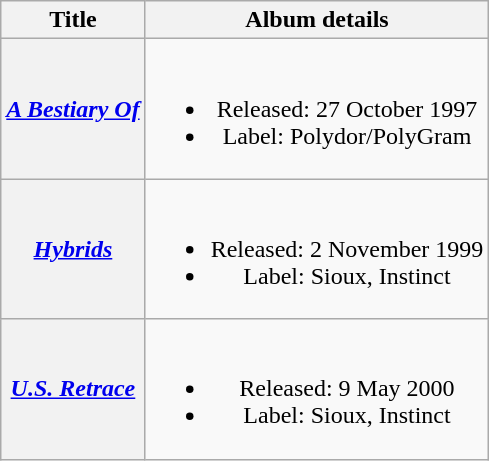<table class="wikitable plainrowheaders" style="text-align:center;">
<tr>
<th scope="col">Title</th>
<th scope="col">Album details</th>
</tr>
<tr>
<th scope="row"><em><a href='#'>A Bestiary Of</a></em></th>
<td><br><ul><li>Released: 27 October 1997</li><li>Label: Polydor/PolyGram</li></ul></td>
</tr>
<tr>
<th scope="row"><em><a href='#'>Hybrids</a></em></th>
<td><br><ul><li>Released: 2 November 1999</li><li>Label: Sioux, Instinct</li></ul></td>
</tr>
<tr>
<th scope="row"><em><a href='#'>U.S. Retrace</a></em></th>
<td><br><ul><li>Released: 9 May 2000</li><li>Label: Sioux, Instinct</li></ul></td>
</tr>
</table>
